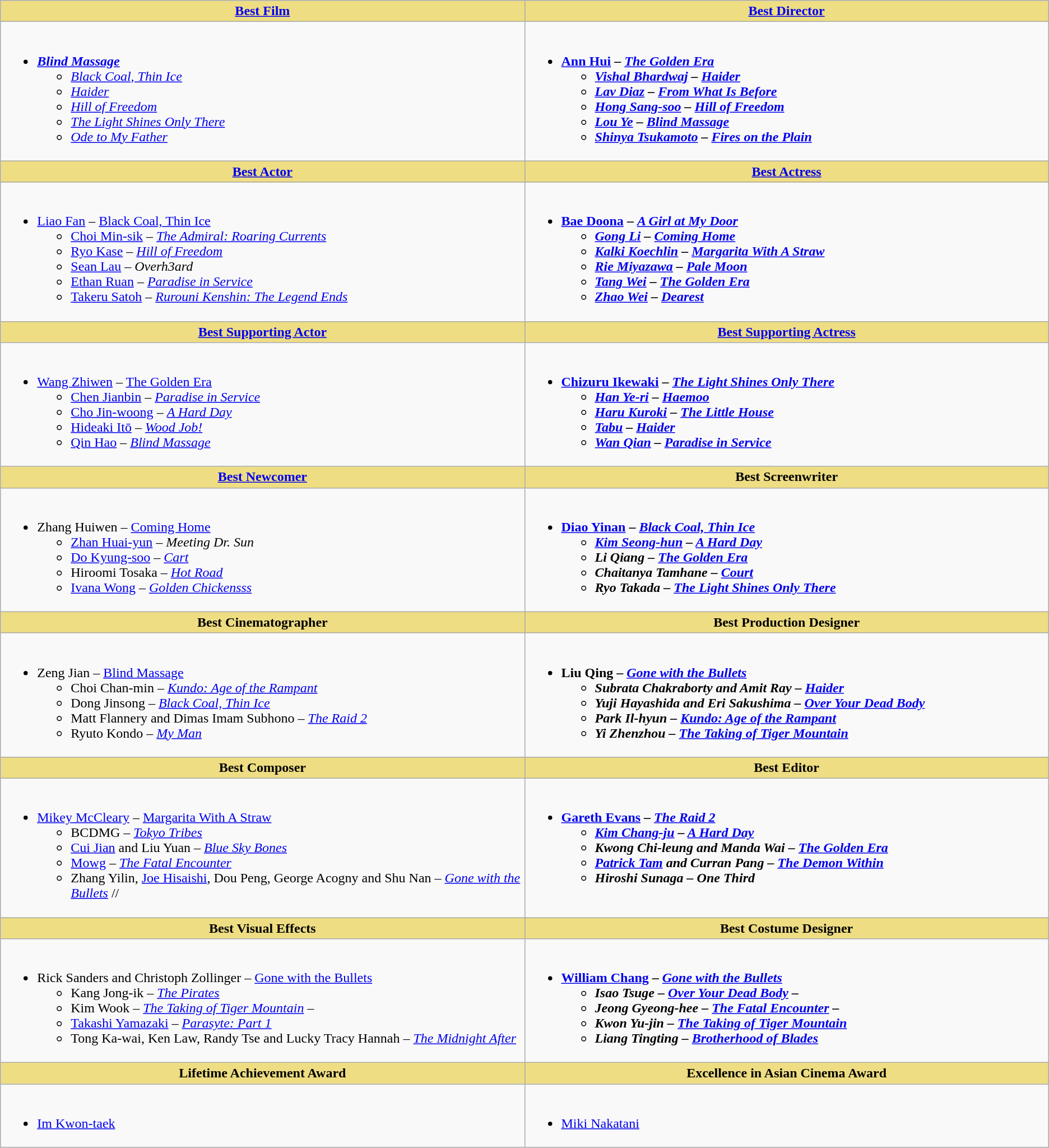<table class="wikitable" align="center" |>
<tr>
<th style="background:#EEDD82;" ! align="center" width="32%"><a href='#'>Best Film</a></th>
<th style="background:#EEDD82;" ! align="center" width="32%"><a href='#'>Best Director</a></th>
</tr>
<tr>
<td valign="top"><br><ul><li><strong><em><a href='#'>Blind Massage</a></em></strong> <ul><li><em><a href='#'>Black Coal, Thin Ice</a></em> </li><li><em><a href='#'>Haider</a></em> </li><li><em><a href='#'>Hill of Freedom</a></em> </li><li><em><a href='#'>The Light Shines Only There</a></em> </li><li><em><a href='#'>Ode to My Father</a></em> </li></ul></li></ul></td>
<td valign="top"><br><ul><li><strong><a href='#'>Ann Hui</a> – <em><a href='#'>The Golden Era</a><strong><em> <ul><li><a href='#'>Vishal Bhardwaj</a> – </em><a href='#'>Haider</a><em> </li><li><a href='#'>Lav Diaz</a> – </em><a href='#'>From What Is Before</a><em> </li><li><a href='#'>Hong Sang-soo</a> – </em><a href='#'>Hill of Freedom</a><em> </li><li><a href='#'>Lou Ye</a> – </em><a href='#'>Blind Massage</a><em> </li><li><a href='#'>Shinya Tsukamoto</a> – </em><a href='#'>Fires on the Plain</a><em> </li></ul></li></ul></td>
</tr>
<tr>
<th style="background:#EEDD82;" ! align="center" width="40%"><a href='#'>Best Actor</a></th>
<th style="background:#EEDD82;" ! align="center" width="40%"><a href='#'>Best Actress</a></th>
</tr>
<tr>
<td valign="top"><br><ul><li></strong><a href='#'>Liao Fan</a> – </em><a href='#'>Black Coal, Thin Ice</a></em></strong> <ul><li><a href='#'>Choi Min-sik</a> – <em><a href='#'>The Admiral: Roaring Currents</a></em> </li><li><a href='#'>Ryo Kase</a> – <em><a href='#'>Hill of Freedom</a></em> </li><li><a href='#'>Sean Lau</a> – <em>Overh3ard</em> </li><li><a href='#'>Ethan Ruan</a> – <em><a href='#'>Paradise in Service</a></em> </li><li><a href='#'>Takeru Satoh</a> – <em><a href='#'>Rurouni Kenshin: The Legend Ends</a></em> </li></ul></li></ul></td>
<td valign="top"><br><ul><li><strong><a href='#'>Bae Doona</a> – <em><a href='#'>A Girl at My Door</a><strong><em> <ul><li><a href='#'>Gong Li</a> – </em><a href='#'>Coming Home</a><em> </li><li><a href='#'>Kalki Koechlin</a> – </em><a href='#'>Margarita With A Straw</a><em> </li><li><a href='#'>Rie Miyazawa</a> – </em><a href='#'>Pale Moon</a><em> </li><li><a href='#'>Tang Wei</a> – </em><a href='#'>The Golden Era</a><em> </li><li><a href='#'>Zhao Wei</a> – </em><a href='#'>Dearest</a><em> </li></ul></li></ul></td>
</tr>
<tr>
<th style="background:#EEDD82;" ! align="center" width="40%"><a href='#'>Best Supporting Actor</a></th>
<th style="background:#EEDD82;" ! align="center" width="40%"><a href='#'>Best Supporting Actress</a></th>
</tr>
<tr>
<td valign="top"><br><ul><li></strong><a href='#'>Wang Zhiwen</a> – </em><a href='#'>The Golden Era</a></em></strong> <ul><li><a href='#'>Chen Jianbin</a> – <em><a href='#'>Paradise in Service</a></em> </li><li><a href='#'>Cho Jin-woong</a> – <em><a href='#'>A Hard Day</a></em> </li><li><a href='#'>Hideaki Itō</a> – <em><a href='#'>Wood Job!</a></em> </li><li><a href='#'>Qin Hao</a> – <em><a href='#'>Blind Massage</a></em> </li></ul></li></ul></td>
<td valign="top"><br><ul><li><strong><a href='#'>Chizuru Ikewaki</a> – <em><a href='#'>The Light Shines Only There</a><strong><em> <ul><li><a href='#'>Han Ye-ri</a> – </em><a href='#'>Haemoo</a><em> </li><li><a href='#'>Haru Kuroki</a> – </em><a href='#'>The Little House</a><em> </li><li><a href='#'>Tabu</a> – </em><a href='#'>Haider</a><em> </li><li><a href='#'>Wan Qian</a> – </em><a href='#'>Paradise in Service</a><em> </li></ul></li></ul></td>
</tr>
<tr>
<th style="background:#EEDD82;" ! align="center" width="40%"><a href='#'>Best Newcomer</a></th>
<th style="background:#EEDD82;" ! align="center" width="40%">Best Screenwriter</th>
</tr>
<tr>
<td valign="top"><br><ul><li></strong>Zhang Huiwen – </em><a href='#'>Coming Home</a></em></strong> <ul><li><a href='#'>Zhan Huai-yun</a> – <em>Meeting Dr. Sun</em> </li><li><a href='#'>Do Kyung-soo</a> – <em><a href='#'>Cart</a></em> </li><li>Hiroomi Tosaka – <em><a href='#'>Hot Road</a></em> </li><li><a href='#'>Ivana Wong</a> – <em><a href='#'>Golden Chickensss</a></em> </li></ul></li></ul></td>
<td valign="top"><br><ul><li><strong><a href='#'>Diao Yinan</a> – <em><a href='#'>Black Coal, Thin Ice</a><strong><em> <ul><li><a href='#'>Kim Seong-hun</a> – </em><a href='#'>A Hard Day</a><em> </li><li>Li Qiang – </em><a href='#'>The Golden Era</a><em> </li><li>Chaitanya Tamhane – </em><a href='#'>Court</a><em> </li><li>Ryo Takada – </em><a href='#'>The Light Shines Only There</a><em> </li></ul></li></ul></td>
</tr>
<tr>
<th style="background:#EEDD82;" ! align="center" width="40%">Best Cinematographer</th>
<th style="background:#EEDD82;" ! align="center" width="40%">Best Production Designer</th>
</tr>
<tr>
<td valign="top"><br><ul><li></strong>Zeng Jian – </em><a href='#'>Blind Massage</a></em></strong> <ul><li>Choi Chan-min – <em><a href='#'>Kundo: Age of the Rampant</a></em> </li><li>Dong Jinsong – <em><a href='#'>Black Coal, Thin Ice</a></em> </li><li>Matt Flannery and Dimas Imam Subhono – <em><a href='#'>The Raid 2</a></em> </li><li>Ryuto Kondo – <em><a href='#'>My Man</a></em> </li></ul></li></ul></td>
<td valign="top"><br><ul><li><strong>Liu Qing – <em><a href='#'>Gone with the Bullets</a><strong><em> <ul><li>Subrata Chakraborty and Amit Ray – </em><a href='#'>Haider</a><em> </li><li>Yuji Hayashida and Eri Sakushima – </em><a href='#'>Over Your Dead Body</a><em> </li><li>Park Il-hyun – </em><a href='#'>Kundo: Age of the Rampant</a><em> </li><li>Yi Zhenzhou – </em><a href='#'>The Taking of Tiger Mountain</a><em> </li></ul></li></ul></td>
</tr>
<tr>
<th style="background:#EEDD82;" ! align="center" width="40%">Best Composer</th>
<th style="background:#EEDD82;" ! align="center" width="40%">Best Editor</th>
</tr>
<tr>
<td valign="top"><br><ul><li></strong><a href='#'>Mikey McCleary</a> – </em><a href='#'>Margarita With A Straw</a></em></strong> <ul><li>BCDMG – <em><a href='#'>Tokyo Tribes</a></em> </li><li><a href='#'>Cui Jian</a> and Liu Yuan – <em><a href='#'>Blue Sky Bones</a></em> </li><li><a href='#'>Mowg</a> – <em><a href='#'>The Fatal Encounter</a></em> </li><li>Zhang Yilin, <a href='#'>Joe Hisaishi</a>, Dou Peng, George Acogny and Shu Nan – <em><a href='#'>Gone with the Bullets</a></em> //</li></ul></li></ul></td>
<td valign="top"><br><ul><li><strong><a href='#'>Gareth Evans</a> – <em><a href='#'>The Raid 2</a><strong><em> <ul><li><a href='#'>Kim Chang-ju</a> – </em><a href='#'>A Hard Day</a><em> </li><li>Kwong Chi-leung and Manda Wai – </em><a href='#'>The Golden Era</a><em> </li><li><a href='#'>Patrick Tam</a> and Curran Pang – </em><a href='#'>The Demon Within</a><em> </li><li>Hiroshi Sunaga – </em>One Third<em> </li></ul></li></ul></td>
</tr>
<tr>
<th style="background:#EEDD82;" ! align="center" width="40%">Best Visual Effects</th>
<th style="background:#EEDD82;" ! align="center" width="40%">Best Costume Designer</th>
</tr>
<tr>
<td valign="top"><br><ul><li></strong>Rick Sanders and Christoph Zollinger – </em><a href='#'>Gone with the Bullets</a></em></strong> <ul><li>Kang Jong-ik – <em><a href='#'>The Pirates</a></em> </li><li>Kim Wook – <em><a href='#'>The Taking of Tiger Mountain</a></em> – </li><li><a href='#'>Takashi Yamazaki</a> – <em><a href='#'>Parasyte: Part 1</a></em> </li><li>Tong Ka-wai, Ken Law, Randy Tse and Lucky Tracy Hannah  – <em><a href='#'>The Midnight After</a></em> </li></ul></li></ul></td>
<td valign="top"><br><ul><li><strong><a href='#'>William Chang</a> – <em><a href='#'>Gone with the Bullets</a><strong><em> <ul><li>Isao Tsuge – </em><a href='#'>Over Your Dead Body</a><em> – </li><li>Jeong Gyeong-hee – </em><a href='#'>The Fatal Encounter</a><em> – </li><li>Kwon Yu-jin – </em><a href='#'>The Taking of Tiger Mountain</a><em> </li><li>Liang Tingting – </em><a href='#'>Brotherhood of Blades</a><em> </li></ul></li></ul></td>
</tr>
<tr>
<th style="background:#EEDD82;" ! align="center" width="40%">Lifetime Achievement Award</th>
<th style="background:#EEDD82;" ! align="center" width="40%">Excellence in Asian Cinema Award</th>
</tr>
<tr>
<td valign="top"><br><ul><li></strong><a href='#'>Im Kwon-taek</a><strong> </li></ul></td>
<td valign="top"><br><ul><li></strong><a href='#'>Miki Nakatani</a><strong> </li></ul></td>
</tr>
</table>
